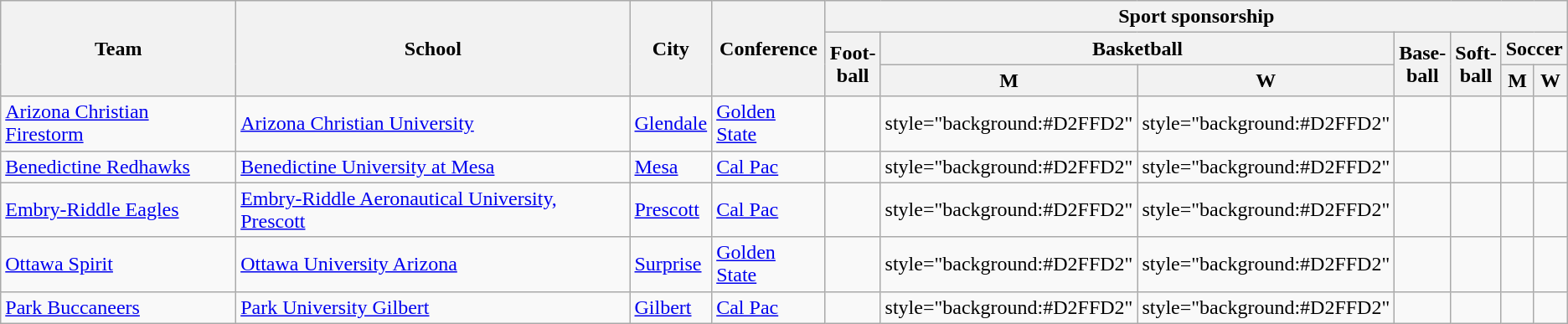<table class="sortable wikitable">
<tr>
<th rowspan=3>Team</th>
<th rowspan=3>School</th>
<th rowspan=3>City</th>
<th rowspan=3>Conference</th>
<th colspan=7>Sport sponsorship</th>
</tr>
<tr>
<th rowspan=2>Foot-<br>ball</th>
<th colspan=2>Basketball</th>
<th rowspan=2>Base-<br>ball</th>
<th rowspan=2>Soft-<br>ball</th>
<th colspan=2>Soccer</th>
</tr>
<tr>
<th>M</th>
<th>W</th>
<th>M</th>
<th>W</th>
</tr>
<tr>
<td><a href='#'>Arizona Christian Firestorm</a></td>
<td><a href='#'>Arizona Christian University</a></td>
<td><a href='#'>Glendale</a></td>
<td><a href='#'>Golden State</a></td>
<td> </td>
<td>style="background:#D2FFD2" </td>
<td>style="background:#D2FFD2" </td>
<td></td>
<td></td>
<td></td>
<td></td>
</tr>
<tr>
<td><a href='#'>Benedictine Redhawks</a></td>
<td><a href='#'>Benedictine University at Mesa</a></td>
<td><a href='#'>Mesa</a></td>
<td><a href='#'>Cal Pac</a></td>
<td></td>
<td>style="background:#D2FFD2" </td>
<td>style="background:#D2FFD2" </td>
<td></td>
<td></td>
<td></td>
<td></td>
</tr>
<tr>
<td><a href='#'>Embry-Riddle Eagles</a></td>
<td><a href='#'>Embry-Riddle Aeronautical University, Prescott</a></td>
<td><a href='#'>Prescott</a></td>
<td><a href='#'>Cal Pac</a></td>
<td></td>
<td>style="background:#D2FFD2" </td>
<td>style="background:#D2FFD2" </td>
<td></td>
<td></td>
<td></td>
<td></td>
</tr>
<tr>
<td><a href='#'>Ottawa Spirit</a></td>
<td><a href='#'>Ottawa University Arizona</a></td>
<td><a href='#'>Surprise</a></td>
<td><a href='#'>Golden State</a></td>
<td> </td>
<td>style="background:#D2FFD2" </td>
<td>style="background:#D2FFD2" </td>
<td></td>
<td></td>
<td></td>
<td></td>
</tr>
<tr>
<td><a href='#'>Park Buccaneers</a></td>
<td><a href='#'>Park University Gilbert</a></td>
<td><a href='#'>Gilbert</a></td>
<td><a href='#'>Cal Pac</a></td>
<td></td>
<td>style="background:#D2FFD2" </td>
<td>style="background:#D2FFD2" </td>
<td></td>
<td></td>
<td></td>
<td></td>
</tr>
</table>
